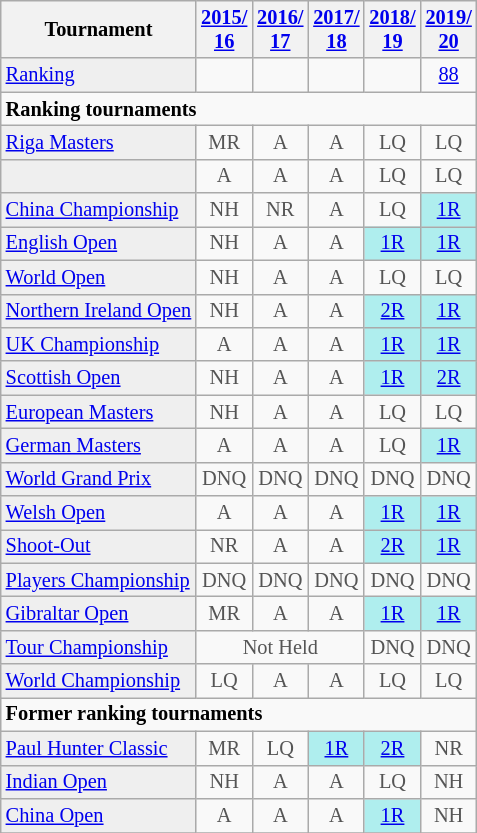<table class="wikitable" style="font-size:85%;">
<tr>
<th>Tournament</th>
<th><a href='#'>2015/<br>16</a></th>
<th><a href='#'>2016/<br>17</a></th>
<th><a href='#'>2017/<br>18</a></th>
<th><a href='#'>2018/<br>19</a></th>
<th><a href='#'>2019/<br>20</a></th>
</tr>
<tr>
<td style="background:#EFEFEF;"><a href='#'>Ranking</a></td>
<td align="center"></td>
<td align="center"></td>
<td align="center"></td>
<td align="center"></td>
<td align="center"><a href='#'>88</a></td>
</tr>
<tr>
<td colspan="6"><strong>Ranking tournaments</strong></td>
</tr>
<tr>
<td style="background:#EFEFEF;"><a href='#'>Riga Masters</a></td>
<td align="center" style="color:#555555;">MR</td>
<td align="center" style="color:#555555;">A</td>
<td align="center" style="color:#555555;">A</td>
<td align="center" style="color:#555555;">LQ</td>
<td align="center" style="color:#555555;">LQ</td>
</tr>
<tr>
<td style="background:#EFEFEF;"></td>
<td align="center" style="color:#555555;">A</td>
<td align="center" style="color:#555555;">A</td>
<td align="center" style="color:#555555;">A</td>
<td align="center" style="color:#555555;">LQ</td>
<td align="center" style="color:#555555;">LQ</td>
</tr>
<tr>
<td style="background:#EFEFEF;"><a href='#'>China Championship</a></td>
<td align="center" style="color:#555555;">NH</td>
<td align="center" style="color:#555555;">NR</td>
<td align="center" style="color:#555555;">A</td>
<td align="center" style="color:#555555;">LQ</td>
<td align="center" style="background:#afeeee;"><a href='#'>1R</a></td>
</tr>
<tr>
<td style="background:#EFEFEF;"><a href='#'>English Open</a></td>
<td align="center" style="color:#555555;">NH</td>
<td align="center" style="color:#555555;">A</td>
<td align="center" style="color:#555555;">A</td>
<td align="center" style="background:#afeeee;"><a href='#'>1R</a></td>
<td align="center" style="background:#afeeee;"><a href='#'>1R</a></td>
</tr>
<tr>
<td style="background:#EFEFEF;"><a href='#'>World Open</a></td>
<td align="center" style="color:#555555;">NH</td>
<td align="center" style="color:#555555;">A</td>
<td align="center" style="color:#555555;">A</td>
<td align="center" style="color:#555555;">LQ</td>
<td align="center" style="color:#555555;">LQ</td>
</tr>
<tr>
<td style="background:#EFEFEF;"><a href='#'>Northern Ireland Open</a></td>
<td align="center" style="color:#555555;">NH</td>
<td align="center" style="color:#555555;">A</td>
<td align="center" style="color:#555555;">A</td>
<td align="center" style="background:#afeeee;"><a href='#'>2R</a></td>
<td align="center" style="background:#afeeee;"><a href='#'>1R</a></td>
</tr>
<tr>
<td style="background:#EFEFEF;"><a href='#'>UK Championship</a></td>
<td align="center" style="color:#555555;">A</td>
<td align="center" style="color:#555555;">A</td>
<td align="center" style="color:#555555;">A</td>
<td align="center" style="background:#afeeee;"><a href='#'>1R</a></td>
<td align="center" style="background:#afeeee;"><a href='#'>1R</a></td>
</tr>
<tr>
<td style="background:#EFEFEF;"><a href='#'>Scottish Open</a></td>
<td align="center" style="color:#555555;">NH</td>
<td align="center" style="color:#555555;">A</td>
<td align="center" style="color:#555555;">A</td>
<td align="center" style="background:#afeeee;"><a href='#'>1R</a></td>
<td align="center" style="background:#afeeee;"><a href='#'>2R</a></td>
</tr>
<tr>
<td style="background:#EFEFEF;"><a href='#'>European Masters</a></td>
<td align="center" style="color:#555555;">NH</td>
<td align="center" style="color:#555555;">A</td>
<td align="center" style="color:#555555;">A</td>
<td align="center" style="color:#555555;">LQ</td>
<td align="center" style="color:#555555;">LQ</td>
</tr>
<tr>
<td style="background:#EFEFEF;"><a href='#'>German Masters</a></td>
<td align="center" style="color:#555555;">A</td>
<td align="center" style="color:#555555;">A</td>
<td align="center" style="color:#555555;">A</td>
<td align="center" style="color:#555555;">LQ</td>
<td align="center" style="background:#afeeee;"><a href='#'>1R</a></td>
</tr>
<tr>
<td style="background:#EFEFEF;"><a href='#'>World Grand Prix</a></td>
<td align="center" style="color:#555555;">DNQ</td>
<td align="center" style="color:#555555;">DNQ</td>
<td align="center" style="color:#555555;">DNQ</td>
<td align="center" style="color:#555555;">DNQ</td>
<td align="center" style="color:#555555;">DNQ</td>
</tr>
<tr>
<td style="background:#EFEFEF;"><a href='#'>Welsh Open</a></td>
<td align="center" style="color:#555555;">A</td>
<td align="center" style="color:#555555;">A</td>
<td align="center" style="color:#555555;">A</td>
<td align="center" style="background:#afeeee;"><a href='#'>1R</a></td>
<td align="center" style="background:#afeeee;"><a href='#'>1R</a></td>
</tr>
<tr>
<td style="background:#EFEFEF;"><a href='#'>Shoot-Out</a></td>
<td align="center" style="color:#555555;">NR</td>
<td align="center" style="color:#555555;">A</td>
<td align="center" style="color:#555555;">A</td>
<td align="center" style="background:#afeeee;"><a href='#'>2R</a></td>
<td align="center" style="background:#afeeee;"><a href='#'>1R</a></td>
</tr>
<tr>
<td style="background:#EFEFEF;"><a href='#'>Players Championship</a></td>
<td align="center" style="color:#555555;">DNQ</td>
<td align="center" style="color:#555555;">DNQ</td>
<td align="center" style="color:#555555;">DNQ</td>
<td align="center" style="color:#555555;">DNQ</td>
<td align="center" style="color:#555555;">DNQ</td>
</tr>
<tr>
<td style="background:#EFEFEF;"><a href='#'>Gibraltar Open</a></td>
<td align="center" style="color:#555555;">MR</td>
<td align="center" style="color:#555555;">A</td>
<td align="center" style="color:#555555;">A</td>
<td align="center" style="background:#afeeee;"><a href='#'>1R</a></td>
<td align="center" style="background:#afeeee;"><a href='#'>1R</a></td>
</tr>
<tr>
<td style="background:#EFEFEF;"><a href='#'>Tour Championship</a></td>
<td align="center" colspan="3" style="color:#555555;">Not Held</td>
<td align="center" style="color:#555555;">DNQ</td>
<td align="center" style="color:#555555;">DNQ</td>
</tr>
<tr>
<td style="background:#EFEFEF;"><a href='#'>World Championship</a></td>
<td align="center" style="color:#555555;">LQ</td>
<td align="center" style="color:#555555;">A</td>
<td align="center" style="color:#555555;">A</td>
<td align="center" style="color:#555555;">LQ</td>
<td align="center" style="color:#555555;">LQ</td>
</tr>
<tr>
<td colspan="6"><strong>Former ranking tournaments</strong></td>
</tr>
<tr>
<td style="background:#EFEFEF;"><a href='#'>Paul Hunter Classic</a></td>
<td align="center" style="color:#555555;">MR</td>
<td align="center" style="color:#555555;">LQ</td>
<td align="center" style="background:#afeeee;"><a href='#'>1R</a></td>
<td align="center" style="background:#afeeee;"><a href='#'>2R</a></td>
<td align="center" style="color:#555555;">NR</td>
</tr>
<tr>
<td style="background:#EFEFEF;"><a href='#'>Indian Open</a></td>
<td align="center" style="color:#555555;">NH</td>
<td align="center" style="color:#555555;">A</td>
<td align="center" style="color:#555555;">A</td>
<td align="center" style="color:#555555;">LQ</td>
<td align="center" style="color:#555555;">NH</td>
</tr>
<tr>
<td style="background:#EFEFEF;"><a href='#'>China Open</a></td>
<td align="center" style="color:#555555;">A</td>
<td align="center" style="color:#555555;">A</td>
<td align="center" style="color:#555555;">A</td>
<td align="center" style="background:#afeeee;"><a href='#'>1R</a></td>
<td align="center" style="color:#555555;">NH</td>
</tr>
<tr>
</tr>
</table>
